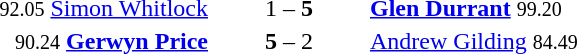<table style="text-align:center">
<tr>
<th width=223></th>
<th width=100></th>
<th width=223></th>
</tr>
<tr>
<td align=right><small>92.05</small> <a href='#'>Simon Whitlock</a> </td>
<td>1 – <strong>5</strong></td>
<td align=left> <strong><a href='#'>Glen Durrant</a></strong> <small>99.20</small></td>
</tr>
<tr>
<td align=right><small>90.24</small> <strong><a href='#'>Gerwyn Price</a></strong> </td>
<td><strong>5</strong> – 2</td>
<td align=left> <a href='#'>Andrew Gilding</a> <small>84.49</small></td>
</tr>
</table>
